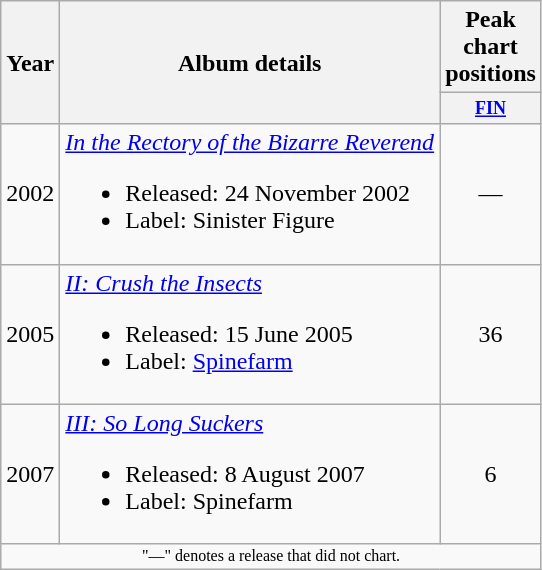<table class="wikitable">
<tr>
<th rowspan="2">Year</th>
<th rowspan="2">Album details</th>
<th>Peak chart positions</th>
</tr>
<tr>
<th style="width:3em;font-size:75%"><a href='#'>FIN</a><br></th>
</tr>
<tr>
<td>2002</td>
<td><em><a href='#'>In the Rectory of the Bizarre Reverend</a></em><br><ul><li>Released: 24 November 2002</li><li>Label: Sinister Figure</li></ul></td>
<td align="center">—</td>
</tr>
<tr>
<td>2005</td>
<td><em><a href='#'>II: Crush the Insects</a></em><br><ul><li>Released: 15 June 2005</li><li>Label: <a href='#'>Spinefarm</a></li></ul></td>
<td align="center">36</td>
</tr>
<tr>
<td>2007</td>
<td><em><a href='#'>III: So Long Suckers</a></em><br><ul><li>Released: 8 August 2007</li><li>Label: Spinefarm</li></ul></td>
<td align="center">6</td>
</tr>
<tr>
<td align="center" colspan="3" style="font-size: 8pt">"—" denotes a release that did not chart.</td>
</tr>
</table>
